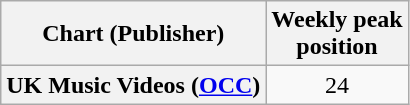<table class="wikitable plainrowheaders" style="text-align:center">
<tr>
<th scope="col">Chart (Publisher)</th>
<th scope="col">Weekly peak<br>position</th>
</tr>
<tr>
<th scope="row">UK Music Videos (<a href='#'>OCC</a>)</th>
<td>24</td>
</tr>
</table>
